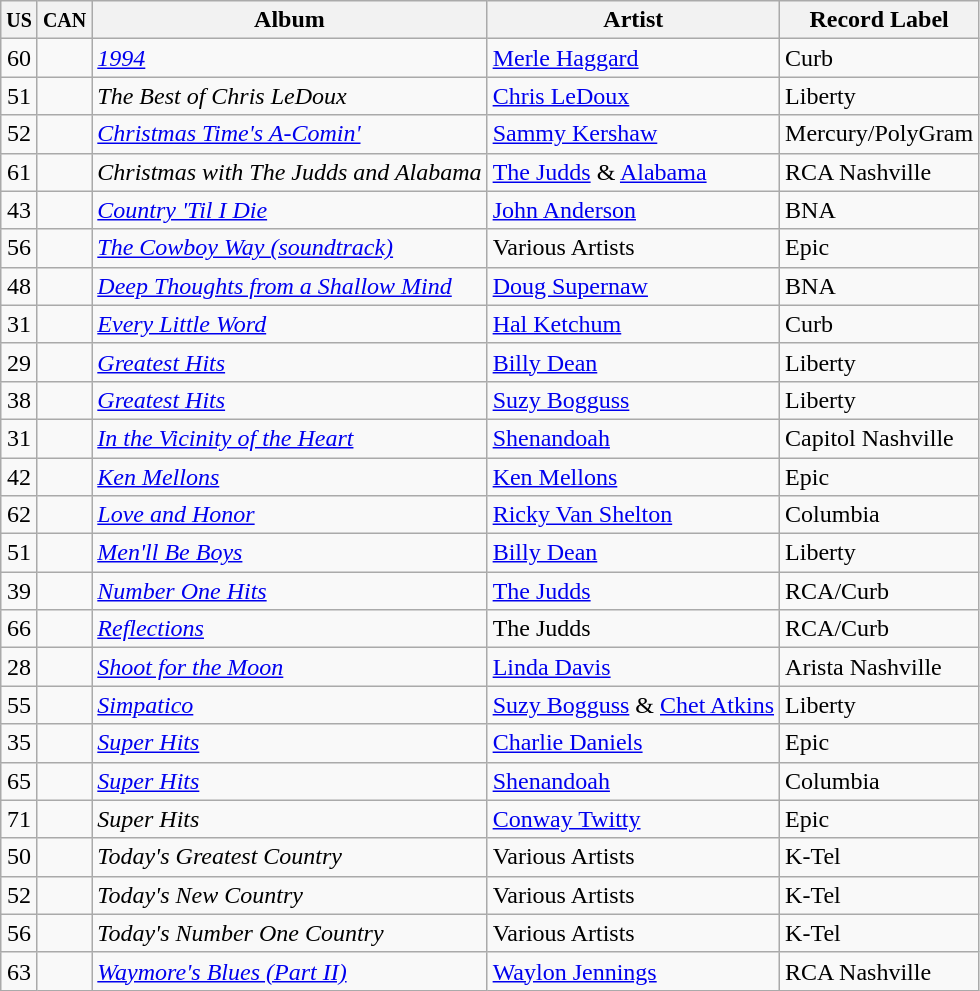<table class="wikitable sortable">
<tr>
<th><small>US</small></th>
<th><small>CAN</small></th>
<th>Album</th>
<th>Artist</th>
<th>Record Label</th>
</tr>
<tr>
<td align="center">60</td>
<td align="center"></td>
<td><em><a href='#'>1994</a></em></td>
<td><a href='#'>Merle Haggard</a></td>
<td>Curb</td>
</tr>
<tr>
<td align="center">51</td>
<td align="center"></td>
<td><em>The Best of Chris LeDoux</em></td>
<td><a href='#'>Chris LeDoux</a></td>
<td>Liberty</td>
</tr>
<tr>
<td align="center">52</td>
<td align="center"></td>
<td><em><a href='#'>Christmas Time's A-Comin'</a></em></td>
<td><a href='#'>Sammy Kershaw</a></td>
<td>Mercury/PolyGram</td>
</tr>
<tr>
<td align="center">61</td>
<td align="center"></td>
<td><em>Christmas with The Judds and Alabama</em></td>
<td><a href='#'>The Judds</a> & <a href='#'>Alabama</a></td>
<td>RCA Nashville</td>
</tr>
<tr>
<td align="center">43</td>
<td align="center"></td>
<td><em><a href='#'>Country 'Til I Die</a></em></td>
<td><a href='#'>John Anderson</a></td>
<td>BNA</td>
</tr>
<tr>
<td align="center">56</td>
<td align="center"></td>
<td><em><a href='#'>The Cowboy Way (soundtrack)</a></em></td>
<td>Various Artists</td>
<td>Epic</td>
</tr>
<tr>
<td align="center">48</td>
<td align="center"></td>
<td><em><a href='#'>Deep Thoughts from a Shallow Mind</a></em></td>
<td><a href='#'>Doug Supernaw</a></td>
<td>BNA</td>
</tr>
<tr>
<td align="center">31</td>
<td align="center"></td>
<td><em><a href='#'>Every Little Word</a></em></td>
<td><a href='#'>Hal Ketchum</a></td>
<td>Curb</td>
</tr>
<tr>
<td align="center">29</td>
<td align="center"></td>
<td><em><a href='#'>Greatest Hits</a></em></td>
<td><a href='#'>Billy Dean</a></td>
<td>Liberty</td>
</tr>
<tr>
<td align="center">38</td>
<td align="center"></td>
<td><em><a href='#'>Greatest Hits</a></em></td>
<td><a href='#'>Suzy Bogguss</a></td>
<td>Liberty</td>
</tr>
<tr>
<td align="center">31</td>
<td align="center"></td>
<td><em><a href='#'>In the Vicinity of the Heart</a></em></td>
<td><a href='#'>Shenandoah</a></td>
<td>Capitol Nashville</td>
</tr>
<tr>
<td align="center">42</td>
<td align="center"></td>
<td><em><a href='#'>Ken Mellons</a></em></td>
<td><a href='#'>Ken Mellons</a></td>
<td>Epic</td>
</tr>
<tr>
<td align="center">62</td>
<td align="center"></td>
<td><em><a href='#'>Love and Honor</a></em></td>
<td><a href='#'>Ricky Van Shelton</a></td>
<td>Columbia</td>
</tr>
<tr>
<td align="center">51</td>
<td align="center"></td>
<td><em><a href='#'>Men'll Be Boys</a></em></td>
<td><a href='#'>Billy Dean</a></td>
<td>Liberty</td>
</tr>
<tr>
<td align="center">39</td>
<td align="center"></td>
<td><em><a href='#'>Number One Hits</a></em></td>
<td><a href='#'>The Judds</a></td>
<td>RCA/Curb</td>
</tr>
<tr>
<td align="center">66</td>
<td align="center"></td>
<td><em><a href='#'>Reflections</a></em></td>
<td>The Judds</td>
<td>RCA/Curb</td>
</tr>
<tr>
<td align="center">28</td>
<td align="center"></td>
<td><em><a href='#'>Shoot for the Moon</a></em></td>
<td><a href='#'>Linda Davis</a></td>
<td>Arista Nashville</td>
</tr>
<tr>
<td align="center">55</td>
<td align="center"></td>
<td><em><a href='#'>Simpatico</a></em></td>
<td><a href='#'>Suzy Bogguss</a> & <a href='#'>Chet Atkins</a></td>
<td>Liberty</td>
</tr>
<tr>
<td align="center">35</td>
<td align="center"></td>
<td><em><a href='#'>Super Hits</a></em></td>
<td><a href='#'>Charlie Daniels</a></td>
<td>Epic</td>
</tr>
<tr>
<td align="center">65</td>
<td align="center"></td>
<td><em><a href='#'>Super Hits</a></em></td>
<td><a href='#'>Shenandoah</a></td>
<td>Columbia</td>
</tr>
<tr>
<td align="center">71</td>
<td align="center"></td>
<td><em>Super Hits</em></td>
<td><a href='#'>Conway Twitty</a></td>
<td>Epic</td>
</tr>
<tr>
<td align="center">50</td>
<td align="center"></td>
<td><em>Today's Greatest Country</em></td>
<td>Various Artists</td>
<td>K-Tel</td>
</tr>
<tr>
<td align="center">52</td>
<td align="center"></td>
<td><em>Today's New Country</em></td>
<td>Various Artists</td>
<td>K-Tel</td>
</tr>
<tr>
<td align="center">56</td>
<td align="center"></td>
<td><em>Today's Number One Country</em></td>
<td>Various Artists</td>
<td>K-Tel</td>
</tr>
<tr>
<td align="center">63</td>
<td align="center"></td>
<td><em><a href='#'>Waymore's Blues (Part II)</a></em></td>
<td><a href='#'>Waylon Jennings</a></td>
<td>RCA Nashville</td>
</tr>
</table>
